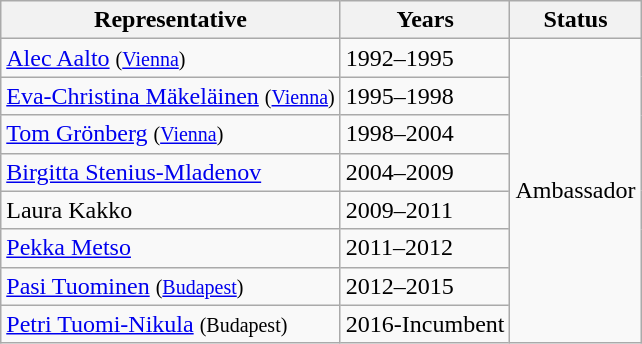<table class="wikitable sortable">
<tr>
<th>Representative</th>
<th>Years</th>
<th>Status</th>
</tr>
<tr>
<td><a href='#'>Alec Aalto</a> <small>(<a href='#'>Vienna</a>)</small></td>
<td>1992–1995</td>
<td rowspan="8">Ambassador</td>
</tr>
<tr>
<td><a href='#'>Eva-Christina Mäkeläinen</a> <small>(<a href='#'>Vienna</a>)</small></td>
<td>1995–1998</td>
</tr>
<tr>
<td><a href='#'>Tom Grönberg</a> <small>(<a href='#'>Vienna</a>)</small></td>
<td>1998–2004</td>
</tr>
<tr>
<td><a href='#'>Birgitta Stenius-Mladenov</a></td>
<td>2004–2009</td>
</tr>
<tr>
<td>Laura Kakko</td>
<td>2009–2011</td>
</tr>
<tr>
<td><a href='#'>Pekka Metso</a></td>
<td>2011–2012</td>
</tr>
<tr>
<td><a href='#'>Pasi Tuominen</a>  <small>(<a href='#'>Budapest</a>)</small></td>
<td>2012–2015</td>
</tr>
<tr>
<td><a href='#'>Petri Tuomi-Nikula</a> <small>(Budapest)</small></td>
<td>2016-Incumbent</td>
</tr>
</table>
